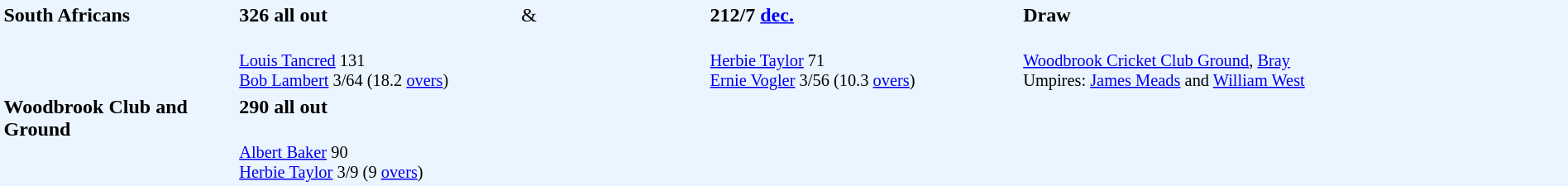<table width="100%" style="background: #EBF5FF">
<tr>
<td width="15%" valign="top" rowspan="2"><strong>South Africans</strong></td>
<td width="18%"><strong>326 all out</strong></td>
<td width="12%">&</td>
<td width="20%"><strong>212/7 <a href='#'>dec.</a></strong></td>
<td width="35%"><strong>Draw</strong></td>
</tr>
<tr>
<td style="font-size: 85%;" valign="top"><br><a href='#'>Louis Tancred</a> 131<br>
<a href='#'>Bob Lambert</a> 3/64 (18.2 <a href='#'>overs</a>)</td>
<td></td>
<td style="font-size: 85%;"><br><a href='#'>Herbie Taylor</a> 71<br>
<a href='#'>Ernie Vogler</a> 3/56 (10.3 <a href='#'>overs</a>)</td>
<td valign="top" style="font-size: 85%;" rowspan="3"><br><a href='#'>Woodbrook Cricket Club Ground</a>, <a href='#'>Bray</a><br>
Umpires: <a href='#'>James Meads</a> and <a href='#'>William West</a></td>
</tr>
<tr>
<td valign="top" rowspan="2"><strong>Woodbrook Club and Ground</strong></td>
<td><strong>290 all out</strong></td>
</tr>
<tr>
<td style="font-size: 85%;"><br><a href='#'>Albert Baker</a> 90<br>
<a href='#'>Herbie Taylor</a> 3/9 (9 <a href='#'>overs</a>)</td>
</tr>
</table>
